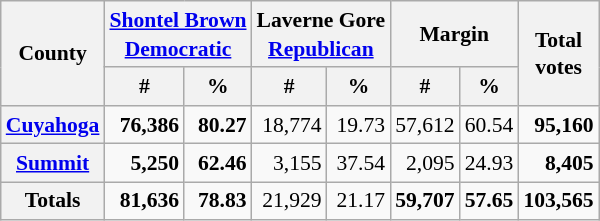<table class="wikitable sortable" style="text-align:right;font-size:90%;line-height:1.3">
<tr>
<th rowspan="2">County</th>
<th colspan="2"><a href='#'>Shontel Brown</a><br><a href='#'>Democratic</a></th>
<th colspan="2">Laverne Gore<br><a href='#'>Republican</a></th>
<th colspan="2">Margin</th>
<th rowspan="2">Total<br>votes</th>
</tr>
<tr>
<th data-sort-type="number" style="text-align:center;">#</th>
<th data-sort-type="number" style="text-align:center;">%</th>
<th data-sort-type="number" style="text-align:center;">#</th>
<th data-sort-type="number" style="text-align:center;">%</th>
<th data-sort-type="number" style="text-align:center;">#</th>
<th data-sort-type="number" style="text-align:center;">%</th>
</tr>
<tr>
<th><a href='#'>Cuyahoga</a> </th>
<td><strong>76,386</strong></td>
<td><strong>80.27</strong></td>
<td>18,774</td>
<td>19.73</td>
<td>57,612</td>
<td>60.54</td>
<td><strong>95,160</strong></td>
</tr>
<tr>
<th><a href='#'>Summit</a> </th>
<td><strong>5,250</strong></td>
<td><strong>62.46</strong></td>
<td>3,155</td>
<td>37.54</td>
<td>2,095</td>
<td>24.93</td>
<td><strong>8,405</strong></td>
</tr>
<tr class="sortbottom">
<th>Totals</th>
<td><strong>81,636</strong></td>
<td><strong>78.83</strong></td>
<td>21,929</td>
<td>21.17</td>
<td><strong>59,707</strong></td>
<td><strong>57.65</strong></td>
<td><strong>103,565</strong></td>
</tr>
</table>
